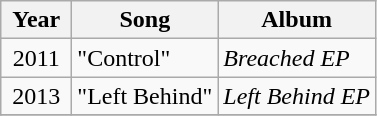<table class="wikitable">
<tr>
<th align="center" valign="top" width="40">Year</th>
<th align="left" valign="top">Song</th>
<th align="left" valign="top">Album</th>
</tr>
<tr>
<td align="center" valign="top">2011</td>
<td align="left" valign="top">"Control"</td>
<td align="left" valign="top"><em>Breached EP</em></td>
</tr>
<tr>
<td align="center" valign="top">2013</td>
<td align="left" valign="top">"Left Behind"</td>
<td align="left" valign="top"><em>Left Behind EP</em></td>
</tr>
<tr>
</tr>
</table>
